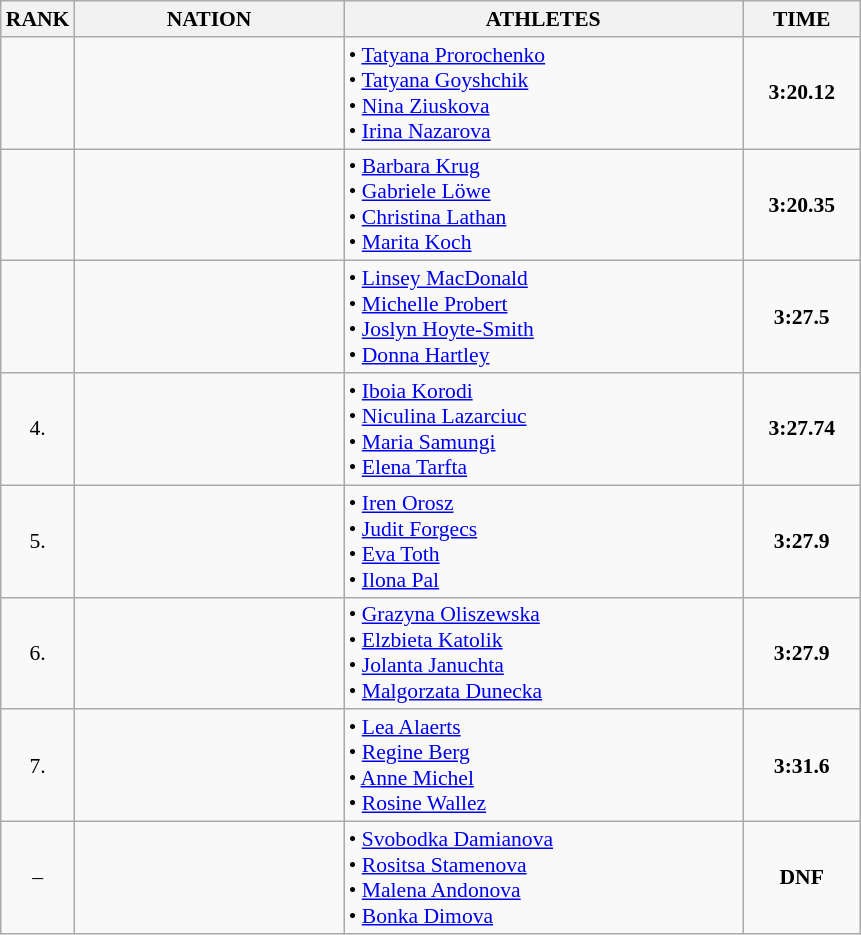<table class="wikitable" style="border-collapse: collapse; font-size: 90%;">
<tr>
<th>RANK</th>
<th style="width: 12em">NATION</th>
<th style="width: 18em">ATHLETES</th>
<th style="width: 5em">TIME</th>
</tr>
<tr>
<td align="center"></td>
<td align="center"></td>
<td>• <a href='#'>Tatyana Prorochenko</a><br>• <a href='#'>Tatyana Goyshchik</a><br>• <a href='#'>Nina Ziuskova</a><br>• <a href='#'>Irina Nazarova</a></td>
<td align="center"><strong>3:20.12</strong></td>
</tr>
<tr>
<td align="center"></td>
<td align="center"></td>
<td>• <a href='#'>Barbara Krug</a><br>• <a href='#'>Gabriele Löwe</a><br>• <a href='#'>Christina Lathan</a><br>• <a href='#'>Marita Koch</a></td>
<td align="center"><strong>3:20.35</strong></td>
</tr>
<tr>
<td align="center"></td>
<td align="center"></td>
<td>• <a href='#'>Linsey MacDonald</a><br>• <a href='#'>Michelle Probert</a><br>• <a href='#'>Joslyn Hoyte-Smith</a><br>• <a href='#'>Donna Hartley</a></td>
<td align="center"><strong>3:27.5</strong></td>
</tr>
<tr>
<td align="center">4.</td>
<td align="center"></td>
<td>• <a href='#'>Iboia Korodi</a><br>• <a href='#'>Niculina Lazarciuc</a><br>• <a href='#'>Maria Samungi</a><br>• <a href='#'>Elena Tarfta</a></td>
<td align="center"><strong>3:27.74</strong></td>
</tr>
<tr>
<td align="center">5.</td>
<td align="center"></td>
<td>• <a href='#'>Iren Orosz</a><br>• <a href='#'>Judit Forgecs</a><br>• <a href='#'>Eva Toth</a><br>• <a href='#'>Ilona Pal</a></td>
<td align="center"><strong>3:27.9</strong></td>
</tr>
<tr>
<td align="center">6.</td>
<td align="center"></td>
<td>• <a href='#'>Grazyna Oliszewska</a><br>• <a href='#'>Elzbieta Katolik</a><br>• <a href='#'>Jolanta Januchta</a><br>• <a href='#'>Malgorzata Dunecka</a></td>
<td align="center"><strong>3:27.9</strong></td>
</tr>
<tr>
<td align="center">7.</td>
<td align="center"></td>
<td>• <a href='#'>Lea Alaerts</a><br>• <a href='#'>Regine Berg</a><br>• <a href='#'>Anne Michel</a><br>• <a href='#'>Rosine Wallez</a></td>
<td align="center"><strong>3:31.6</strong></td>
</tr>
<tr>
<td align="center">–</td>
<td align="center"></td>
<td>• <a href='#'>Svobodka Damianova</a><br>• <a href='#'>Rositsa Stamenova</a><br>• <a href='#'>Malena Andonova</a><br>• <a href='#'>Bonka Dimova</a></td>
<td align="center"><strong>DNF</strong></td>
</tr>
</table>
